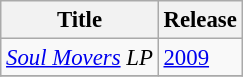<table class="wikitable" style="font-size: 95%;">
<tr>
<th>Title</th>
<th>Release</th>
</tr>
<tr>
<td><em><a href='#'>Soul Movers</a> LP</em></td>
<td><a href='#'>2009</a></td>
</tr>
<tr>
</tr>
</table>
